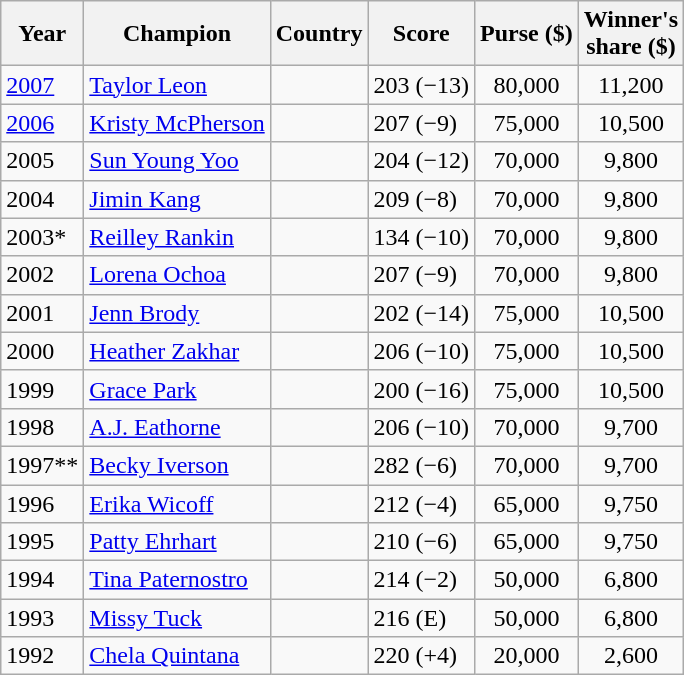<table class="wikitable">
<tr>
<th>Year</th>
<th>Champion</th>
<th>Country</th>
<th>Score</th>
<th>Purse ($)</th>
<th>Winner's<br>share ($)</th>
</tr>
<tr>
<td><a href='#'>2007</a></td>
<td><a href='#'>Taylor Leon</a></td>
<td></td>
<td>203 (−13)</td>
<td align=center>80,000</td>
<td align=center>11,200</td>
</tr>
<tr>
<td><a href='#'>2006</a></td>
<td><a href='#'>Kristy McPherson</a></td>
<td></td>
<td>207 (−9)</td>
<td align=center>75,000</td>
<td align=center>10,500</td>
</tr>
<tr>
<td>2005</td>
<td><a href='#'>Sun Young Yoo</a></td>
<td></td>
<td>204 (−12)</td>
<td align=center>70,000</td>
<td align=center>9,800</td>
</tr>
<tr>
<td>2004</td>
<td><a href='#'>Jimin Kang</a></td>
<td></td>
<td>209 (−8)</td>
<td align=center>70,000</td>
<td align=center>9,800</td>
</tr>
<tr>
<td>2003*</td>
<td><a href='#'>Reilley Rankin</a></td>
<td></td>
<td>134 (−10)</td>
<td align=center>70,000</td>
<td align=center>9,800</td>
</tr>
<tr>
<td>2002</td>
<td><a href='#'>Lorena Ochoa</a></td>
<td></td>
<td>207 (−9)</td>
<td align=center>70,000</td>
<td align=center>9,800</td>
</tr>
<tr>
<td>2001</td>
<td><a href='#'>Jenn Brody</a></td>
<td></td>
<td>202 (−14)</td>
<td align=center>75,000</td>
<td align=center>10,500</td>
</tr>
<tr>
<td>2000</td>
<td><a href='#'>Heather Zakhar</a></td>
<td></td>
<td>206 (−10)</td>
<td align=center>75,000</td>
<td align=center>10,500</td>
</tr>
<tr>
<td>1999</td>
<td><a href='#'>Grace Park</a></td>
<td></td>
<td>200 (−16)</td>
<td align=center>75,000</td>
<td align=center>10,500</td>
</tr>
<tr>
<td>1998</td>
<td><a href='#'>A.J. Eathorne</a></td>
<td></td>
<td>206 (−10)</td>
<td align=center>70,000</td>
<td align=center>9,700</td>
</tr>
<tr>
<td>1997**</td>
<td><a href='#'>Becky Iverson</a></td>
<td></td>
<td>282 (−6)</td>
<td align=center>70,000</td>
<td align=center>9,700</td>
</tr>
<tr>
<td>1996</td>
<td><a href='#'>Erika Wicoff</a></td>
<td></td>
<td>212 (−4)</td>
<td align=center>65,000</td>
<td align=center>9,750</td>
</tr>
<tr>
<td>1995</td>
<td><a href='#'>Patty Ehrhart</a></td>
<td></td>
<td>210 (−6)</td>
<td align=center>65,000</td>
<td align=center>9,750</td>
</tr>
<tr>
<td>1994</td>
<td><a href='#'>Tina Paternostro</a></td>
<td></td>
<td>214 (−2)</td>
<td align=center>50,000</td>
<td align=center>6,800</td>
</tr>
<tr>
<td>1993</td>
<td><a href='#'>Missy Tuck</a></td>
<td></td>
<td>216 (E)</td>
<td align=center>50,000</td>
<td align=center>6,800</td>
</tr>
<tr>
<td>1992</td>
<td><a href='#'>Chela Quintana</a></td>
<td></td>
<td>220 (+4)</td>
<td align=center>20,000</td>
<td align=center>2,600</td>
</tr>
</table>
